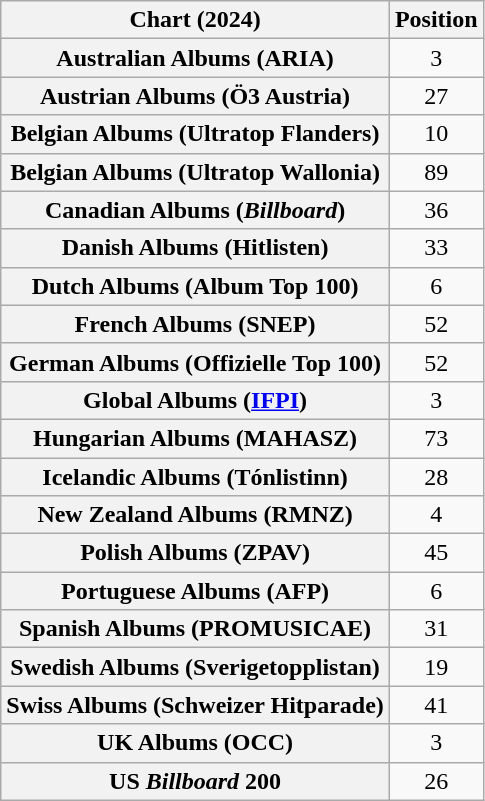<table class="wikitable sortable plainrowheaders" style="text-align:center">
<tr>
<th scope="col">Chart (2024)</th>
<th scope="col">Position</th>
</tr>
<tr>
<th scope="row">Australian Albums (ARIA)</th>
<td>3</td>
</tr>
<tr>
<th scope="row">Austrian Albums (Ö3 Austria)</th>
<td>27</td>
</tr>
<tr>
<th scope="row">Belgian Albums (Ultratop Flanders)</th>
<td>10</td>
</tr>
<tr>
<th scope="row">Belgian Albums (Ultratop Wallonia)</th>
<td>89</td>
</tr>
<tr>
<th scope="row">Canadian Albums (<em>Billboard</em>)</th>
<td>36</td>
</tr>
<tr>
<th scope="row">Danish Albums (Hitlisten)</th>
<td>33</td>
</tr>
<tr>
<th scope="row">Dutch Albums (Album Top 100)</th>
<td>6</td>
</tr>
<tr>
<th scope="row">French Albums (SNEP)</th>
<td>52</td>
</tr>
<tr>
<th scope="row">German Albums (Offizielle Top 100)</th>
<td>52</td>
</tr>
<tr>
<th scope="row">Global Albums (<a href='#'>IFPI</a>)</th>
<td>3</td>
</tr>
<tr>
<th scope="row">Hungarian Albums (MAHASZ)</th>
<td>73</td>
</tr>
<tr>
<th scope="row">Icelandic Albums (Tónlistinn)</th>
<td>28</td>
</tr>
<tr>
<th scope="row">New Zealand Albums (RMNZ)</th>
<td>4</td>
</tr>
<tr>
<th scope="row">Polish Albums (ZPAV)</th>
<td>45</td>
</tr>
<tr>
<th scope="row">Portuguese Albums (AFP)</th>
<td>6</td>
</tr>
<tr>
<th scope="row">Spanish Albums (PROMUSICAE)</th>
<td>31</td>
</tr>
<tr>
<th scope="row">Swedish Albums (Sverigetopplistan)</th>
<td>19</td>
</tr>
<tr>
<th scope="row">Swiss Albums (Schweizer Hitparade)</th>
<td>41</td>
</tr>
<tr>
<th scope="row">UK Albums (OCC)</th>
<td>3</td>
</tr>
<tr>
<th scope="row">US <em>Billboard</em> 200</th>
<td>26</td>
</tr>
</table>
